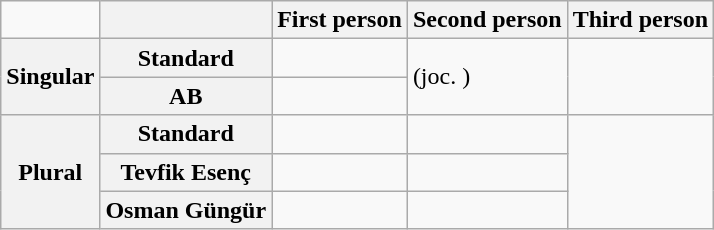<table class="wikitable">
<tr>
<td></td>
<th></th>
<th>First person</th>
<th>Second person</th>
<th>Third person</th>
</tr>
<tr>
<th rowspan="2">Singular</th>
<th>Standard</th>
<td></td>
<td rowspan="2">(joc. )</td>
<td rowspan="2"></td>
</tr>
<tr>
<th>AB</th>
<td></td>
</tr>
<tr>
<th rowspan="3">Plural</th>
<th>Standard</th>
<td></td>
<td></td>
<td rowspan="3"></td>
</tr>
<tr>
<th>Tevfik Esenç</th>
<td></td>
<td></td>
</tr>
<tr>
<th>Osman Güngür</th>
<td></td>
<td></td>
</tr>
</table>
